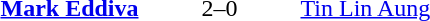<table>
<tr>
<th width=400></th>
<th width=100></th>
<th width=400></th>
</tr>
<tr>
<td align=right><strong><a href='#'>Mark Eddiva</a> </strong></td>
<td align=center>2–0</td>
<td> <a href='#'>Tin Lin Aung</a></td>
</tr>
</table>
